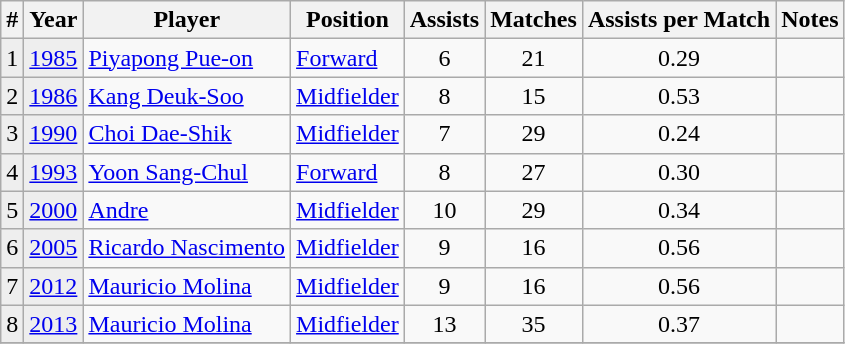<table class="wikitable" border="1">
<tr>
<th>#</th>
<th>Year</th>
<th>Player</th>
<th>Position</th>
<th>Assists</th>
<th>Matches</th>
<th>Assists per Match</th>
<th>Notes</th>
</tr>
<tr>
<td style="background:#eeeeee">1</td>
<td style="background:#eeeeee"><a href='#'>1985</a></td>
<td> <a href='#'>Piyapong Pue-on</a></td>
<td><a href='#'>Forward</a></td>
<td style="text-align: center;">6</td>
<td style="text-align: center;">21</td>
<td style="text-align: center;">0.29</td>
<td></td>
</tr>
<tr>
<td style="background:#eeeeee">2</td>
<td style="background:#eeeeee"><a href='#'>1986</a></td>
<td> <a href='#'>Kang Deuk-Soo</a></td>
<td><a href='#'>Midfielder</a></td>
<td style="text-align: center;">8</td>
<td style="text-align: center;">15</td>
<td style="text-align: center;">0.53</td>
<td></td>
</tr>
<tr>
<td style="background:#eeeeee">3</td>
<td style="background:#eeeeee"><a href='#'>1990</a></td>
<td> <a href='#'>Choi Dae-Shik</a></td>
<td><a href='#'>Midfielder</a></td>
<td style="text-align: center;">7</td>
<td style="text-align: center;">29</td>
<td style="text-align: center;">0.24</td>
<td></td>
</tr>
<tr>
<td style="background:#eeeeee">4</td>
<td style="background:#eeeeee"><a href='#'>1993</a></td>
<td> <a href='#'>Yoon Sang-Chul</a></td>
<td><a href='#'>Forward</a></td>
<td style="text-align: center;">8</td>
<td style="text-align: center;">27</td>
<td style="text-align: center;">0.30</td>
<td></td>
</tr>
<tr>
<td style="background:#eeeeee">5</td>
<td style="background:#eeeeee"><a href='#'>2000</a></td>
<td> <a href='#'>Andre</a></td>
<td><a href='#'>Midfielder</a></td>
<td style="text-align: center;">10</td>
<td style="text-align: center;">29</td>
<td style="text-align: center;">0.34</td>
<td></td>
</tr>
<tr>
<td style="background:#eeeeee">6</td>
<td style="background:#eeeeee"><a href='#'>2005</a></td>
<td> <a href='#'>Ricardo Nascimento</a></td>
<td><a href='#'>Midfielder</a></td>
<td style="text-align: center;">9</td>
<td style="text-align: center;">16</td>
<td style="text-align: center;">0.56</td>
<td></td>
</tr>
<tr>
<td style="background:#eeeeee">7</td>
<td style="background:#eeeeee"><a href='#'>2012</a></td>
<td> <a href='#'>Mauricio Molina</a></td>
<td><a href='#'>Midfielder</a></td>
<td style="text-align: center;">9</td>
<td style="text-align: center;">16</td>
<td style="text-align: center;">0.56</td>
<td></td>
</tr>
<tr>
<td style="background:#eeeeee">8</td>
<td style="background:#eeeeee"><a href='#'>2013</a></td>
<td> <a href='#'>Mauricio Molina</a></td>
<td><a href='#'>Midfielder</a></td>
<td style="text-align: center;">13</td>
<td style="text-align: center;">35</td>
<td style="text-align: center;">0.37</td>
<td></td>
</tr>
<tr>
</tr>
</table>
